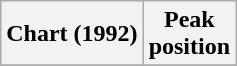<table class="wikitable sortable">
<tr>
<th align="left">Chart (1992)</th>
<th align="center">Peak<br>position</th>
</tr>
<tr>
</tr>
</table>
